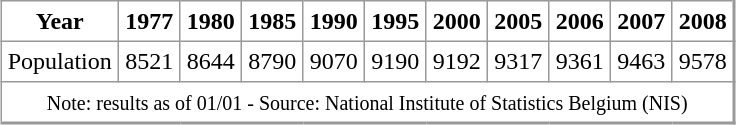<table align="center" rules="all" cellspacing="0" cellpadding="4" style="border: 1px solid #999; border-right: 2px solid #999; border-bottom:2px solid #999">
<tr>
<th>Year</th>
<th>1977</th>
<th>1980</th>
<th>1985</th>
<th>1990</th>
<th>1995</th>
<th>2000</th>
<th>2005</th>
<th>2006</th>
<th>2007</th>
<th>2008</th>
</tr>
<tr>
<td>Population</td>
<td align=center>8521</td>
<td align=center>8644</td>
<td align=center>8790</td>
<td align=center>9070</td>
<td align=center>9190</td>
<td align=center>9192</td>
<td align=center>9317</td>
<td align=center>9361</td>
<td align=center>9463</td>
<td align=center>9578</td>
</tr>
<tr>
<td colspan=11 align=center><small>Note: results as of 01/01 - Source: National Institute of Statistics Belgium (NIS)</small></td>
</tr>
</table>
